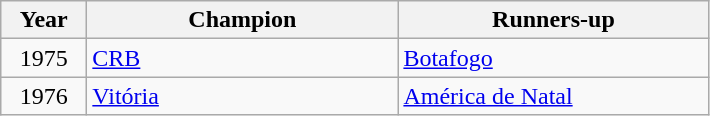<table class="wikitable">
<tr>
<th width=50>Year</th>
<th width=200>Champion</th>
<th width=200>Runners-up</th>
</tr>
<tr>
<td align=center>1975</td>
<td> <a href='#'>CRB</a></td>
<td> <a href='#'>Botafogo</a></td>
</tr>
<tr>
<td align=center>1976</td>
<td> <a href='#'>Vitória</a></td>
<td> <a href='#'>América de Natal</a></td>
</tr>
</table>
